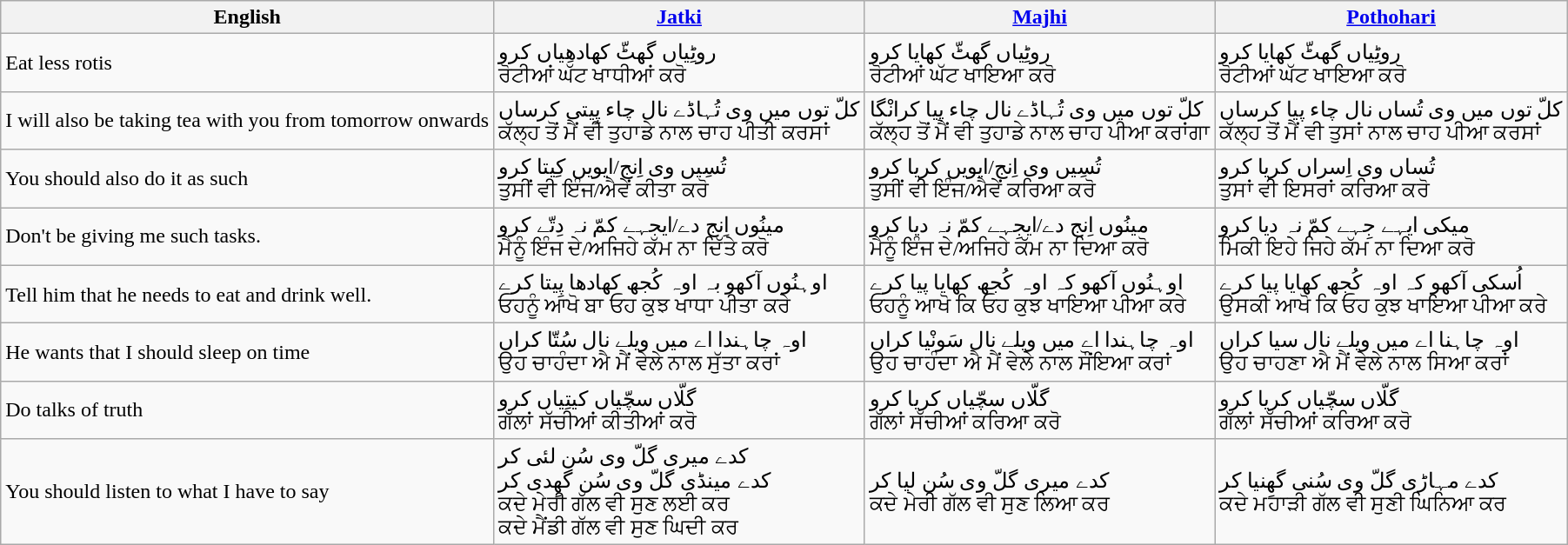<table class="wikitable">
<tr>
<th>English</th>
<th><a href='#'>Jatki</a></th>
<th><a href='#'>Majhi</a></th>
<th><a href='#'>Pothohari</a></th>
</tr>
<tr>
<td>Eat less rotis</td>
<td>روٹِیاں گھٹّ کھادھِیاں کرو<br>ਰੋਟੀਆਂ ਘੱਟ ਖਾਧੀਆਂ ਕਰੋ</td>
<td>روٹِیاں گھٹّ کھایا کرو<br>ਰੋਟੀਆਂ ਘੱਟ ਖਾਇਆ ਕਰੋ</td>
<td>روٹِیاں گھٹّ کھایا کرو<br>ਰੋਟੀਆਂ ਘੱਟ ਖਾਇਆ ਕਰੋ</td>
</tr>
<tr>
<td>I will also be taking tea with you from tomorrow onwards</td>
<td>کلّ توں میں وی تُہاڈے نال چاء پِیتی کرساں<br>ਕੱਲ੍ਹ ਤੋਂ ਮੈਂ ਵੀ ਤੁਹਾਡੇ ਨਾਲ ਚਾਹ ਪੀਤੀ ਕਰਸਾਂ</td>
<td>کلّ توں میں وی تُہاڈے نال چاء پیا کرانْگا<br>ਕੱਲ੍ਹ ਤੋਂ ਮੈਂ ਵੀ ਤੁਹਾਡੇ ਨਾਲ ਚਾਹ ਪੀਆ ਕਰਾਂਗਾ</td>
<td>کلّ توں میں وی تُساں نال چاء پیا کرساں<br>ਕੱਲ੍ਹ ਤੋਂ ਮੈਂ ਵੀ ਤੁਸਾਂ ਨਾਲ ਚਾਹ ਪੀਆ ਕਰਸਾਂ</td>
</tr>
<tr>
<td>You should also do it as such</td>
<td>تُسِیں وی اِنج/ایویں کِیتا کرو<br>ਤੁਸੀਂ ਵੀ ਇੰਜ/ਐਵੇਂ ਕੀਤਾ ਕਰੋ</td>
<td>تُسِیں وی اِنج/ایویں کریا کرو<br>ਤੁਸੀਂ ਵੀ ਇੰਜ/ਐਵੇਂ ਕਰਿਆ ਕਰੋ</td>
<td>تُساں وی اِسراں کریا کرو<br>ਤੁਸਾਂ ਵੀ ਇਸਰਾਂ ਕਰਿਆ ਕਰੋ</td>
</tr>
<tr>
<td>Don't be giving me such tasks.</td>
<td>مینُوں اِنج دے/ایجہے کمّ نہ دِتّے کرو<br>ਮੈਨੂੰ ਇੰਜ ਦੇ/ਅਜਿਹੇ ਕੱਮ ਨਾ ਦਿੱਤੇ ਕਰੋ</td>
<td>مینُوں اِنج دے/ایجِہے کمّ نہ دیا کرو<br>ਮੈਨੂੰ ਇੰਜ ਦੇ/ਅਜਿਹੇ ਕੱਮ ਨਾ ਦਿਆ ਕਰੋ</td>
<td>میکی ایہے جِہے کمّ نہ دیا کرو<br>ਮਿਕੀ ਇਹੇ ਜਿਹੇ ਕੱਮ ਨਾ ਦਿਆ ਕਰੋ</td>
</tr>
<tr>
<td>Tell him that he needs to eat and drink well.</td>
<td>اوہنُوں آکھو بہ اوہ کُجھ کھادھا پِیتا کرے<br>ਓਹਨੂੰ ਆਖੋ ਬਾ ਓਹ ਕੁਝ ਖਾਧਾ ਪੀਤਾ ਕਰੇ</td>
<td>اوہنُوں آکھو کہ اوہ کُجھ کھایا پیا کرے<br>ਓਹਨੂੰ ਆਖੋ ਕਿ ਓਹ ਕੁਝ ਖਾਇਆ ਪੀਆ ਕਰੇ</td>
<td>اُسکی آکھو کہ اوہ کُجھ کھایا پیا کرے<br>ਉਸਕੀ ਆਖੋ ਕਿ ਓਹ ਕੁਝ ਖਾਇਆ ਪੀਆ ਕਰੇ</td>
</tr>
<tr>
<td>He wants that I should sleep on time</td>
<td>اوہ چاہندا اے میں ویلے نال سُتّا کراں<br>ਉਹ ਚਾਹੰਦਾ ਐ ਮੈਂ ਵੇਲੇ ਨਾਲ ਸੁੱਤਾ ਕਰਾਂ</td>
<td>اوہ چاہندا اے میں ویلے نال سَونْیا کراں<br>ਉਹ ਚਾਹੰਦਾ ਐ ਮੈਂ ਵੇਲੇ ਨਾਲ ਸੌਂਇਆ ਕਰਾਂ</td>
<td>اوہ چاہنا اے میں ویلے نال سیا کراں<br>ਉਹ ਚਾਹਣਾ ਐ ਮੈਂ ਵੇਲੇ ਨਾਲ ਸਿਆ ਕਰਾਂ</td>
</tr>
<tr>
<td>Do talks of truth</td>
<td>گلّاں سچّیاں کیتِیاں کرو<br>ਗੱਲਾਂ ਸੱਚੀਆਂ ਕੀਤੀਆਂ ਕਰੋ</td>
<td>گلّاں سچّیاں کریا کرو<br>ਗੱਲਾਂ ਸੱਚੀਆਂ ਕਰਿਆ ਕਰੋ</td>
<td>گلّاں سچّیاں کریا کرو<br>ਗੱਲਾਂ ਸੱਚੀਆਂ ਕਰਿਆ ਕਰੋ</td>
</tr>
<tr>
<td>You should listen to what I have to say</td>
<td>کدے میری گلّ وی سُن لئی کر<br>کدے مینڈی گلّ وی سُن گھِدی کر<br>ਕਦੇ ਮੇਰੀ ਗੱਲ ਵੀ ਸੁਣ ਲਈ ਕਰ<br>ਕਦੇ ਮੈਂਡੀ ਗੱਲ ਵੀ ਸੁਣ ਘਿਦੀ ਕਰ</td>
<td>کدے میری گلّ وی سُن لیا کر<br>ਕਦੇ ਮੇਰੀ ਗੱਲ ਵੀ ਸੁਣ ਲਿਆ ਕਰ</td>
<td>کدے مہاڑی گلّ وی سُنی گھِنیا کر<br>ਕਦੇ ਮਹਾੜੀ ਗੱਲ ਵੀ ਸੁਣੀ ਘਿਨਿਆ ਕਰ</td>
</tr>
</table>
